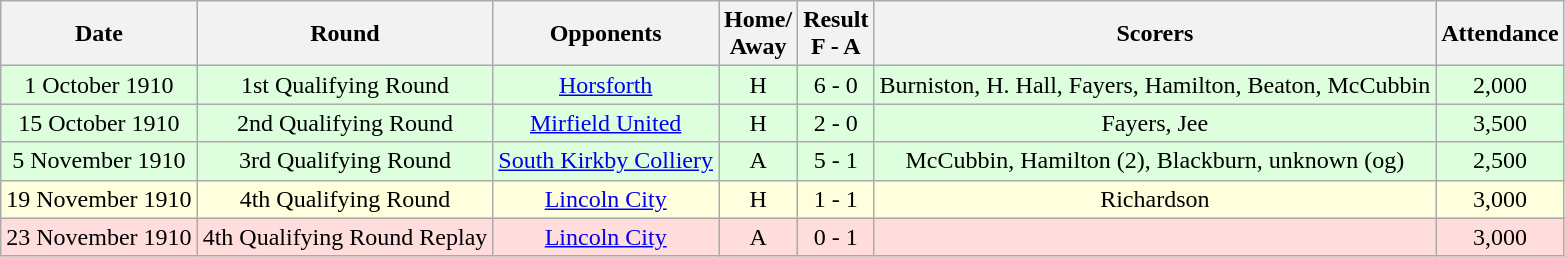<table class="wikitable" style="text-align:center">
<tr>
<th>Date</th>
<th>Round</th>
<th>Opponents</th>
<th>Home/<br>Away</th>
<th>Result<br>F - A</th>
<th>Scorers</th>
<th>Attendance</th>
</tr>
<tr bgcolor="#ddffdd">
<td>1 October 1910</td>
<td>1st Qualifying Round</td>
<td><a href='#'>Horsforth</a></td>
<td>H</td>
<td>6 - 0</td>
<td>Burniston, H. Hall, Fayers, Hamilton, Beaton, McCubbin</td>
<td>2,000</td>
</tr>
<tr bgcolor="#ddffdd">
<td>15 October 1910</td>
<td>2nd Qualifying Round</td>
<td><a href='#'>Mirfield United</a></td>
<td>H</td>
<td>2 - 0</td>
<td>Fayers, Jee</td>
<td>3,500</td>
</tr>
<tr bgcolor="#ddffdd">
<td>5 November 1910</td>
<td>3rd Qualifying Round</td>
<td><a href='#'>South Kirkby Colliery</a></td>
<td>A</td>
<td>5 - 1</td>
<td>McCubbin, Hamilton (2), Blackburn, unknown (og)</td>
<td>2,500</td>
</tr>
<tr bgcolor="#ffffdd">
<td>19 November 1910</td>
<td>4th Qualifying Round</td>
<td><a href='#'>Lincoln City</a></td>
<td>H</td>
<td>1 - 1</td>
<td>Richardson</td>
<td>3,000</td>
</tr>
<tr bgcolor="#ffdddd">
<td>23 November 1910</td>
<td>4th Qualifying Round Replay</td>
<td><a href='#'>Lincoln City</a></td>
<td>A</td>
<td>0 - 1</td>
<td></td>
<td>3,000</td>
</tr>
</table>
